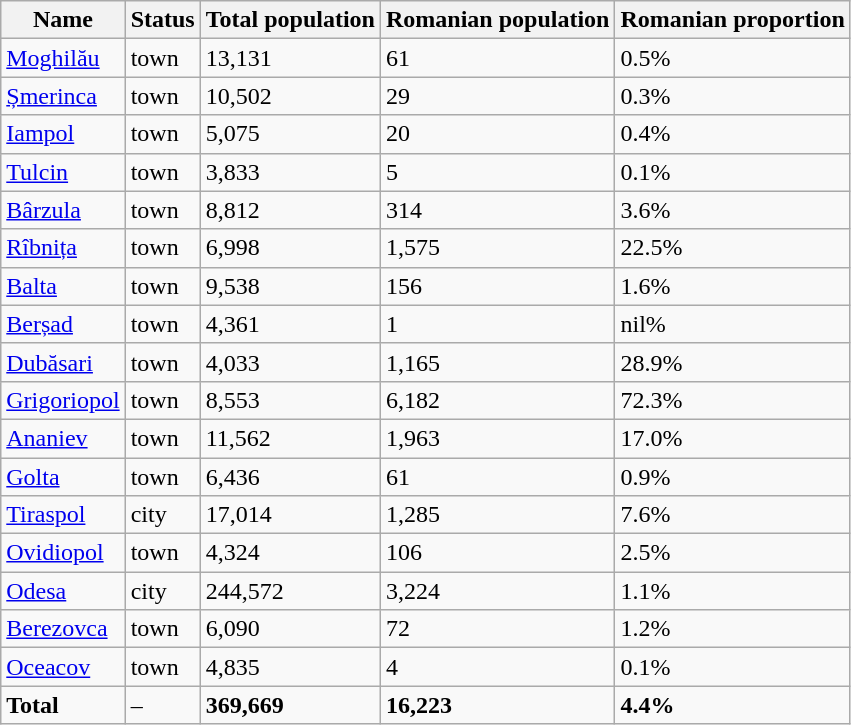<table class="wikitable">
<tr>
<th>Name</th>
<th>Status</th>
<th>Total population</th>
<th>Romanian population</th>
<th>Romanian proportion</th>
</tr>
<tr>
<td><a href='#'>Moghilău</a></td>
<td>town</td>
<td>13,131</td>
<td>61</td>
<td>0.5%</td>
</tr>
<tr>
<td><a href='#'>Șmerinca</a></td>
<td>town</td>
<td>10,502</td>
<td>29</td>
<td>0.3%</td>
</tr>
<tr>
<td><a href='#'>Iampol</a></td>
<td>town</td>
<td>5,075</td>
<td>20</td>
<td>0.4%</td>
</tr>
<tr>
<td><a href='#'>Tulcin</a></td>
<td>town</td>
<td>3,833</td>
<td>5</td>
<td>0.1%</td>
</tr>
<tr>
<td><a href='#'>Bârzula</a></td>
<td>town</td>
<td>8,812</td>
<td>314</td>
<td>3.6%</td>
</tr>
<tr>
<td><a href='#'>Rîbnița</a></td>
<td>town</td>
<td>6,998</td>
<td>1,575</td>
<td>22.5%</td>
</tr>
<tr>
<td><a href='#'>Balta</a></td>
<td>town</td>
<td>9,538</td>
<td>156</td>
<td>1.6%</td>
</tr>
<tr>
<td><a href='#'>Berșad</a></td>
<td>town</td>
<td>4,361</td>
<td>1</td>
<td>nil%</td>
</tr>
<tr>
<td><a href='#'>Dubăsari</a></td>
<td>town</td>
<td>4,033</td>
<td>1,165</td>
<td>28.9%</td>
</tr>
<tr>
<td><a href='#'>Grigoriopol</a></td>
<td>town</td>
<td>8,553</td>
<td>6,182</td>
<td>72.3%</td>
</tr>
<tr>
<td><a href='#'>Ananiev</a></td>
<td>town</td>
<td>11,562</td>
<td>1,963</td>
<td>17.0%</td>
</tr>
<tr>
<td><a href='#'>Golta</a></td>
<td>town</td>
<td>6,436</td>
<td>61</td>
<td>0.9%</td>
</tr>
<tr>
<td><a href='#'>Tiraspol</a></td>
<td>city</td>
<td>17,014</td>
<td>1,285</td>
<td>7.6%</td>
</tr>
<tr>
<td><a href='#'>Ovidiopol</a></td>
<td>town</td>
<td>4,324</td>
<td>106</td>
<td>2.5%</td>
</tr>
<tr>
<td><a href='#'>Odesa</a></td>
<td>city</td>
<td>244,572</td>
<td>3,224</td>
<td>1.1%</td>
</tr>
<tr>
<td><a href='#'>Berezovca</a></td>
<td>town</td>
<td>6,090</td>
<td>72</td>
<td>1.2%</td>
</tr>
<tr>
<td><a href='#'>Oceacov</a></td>
<td>town</td>
<td>4,835</td>
<td>4</td>
<td>0.1%</td>
</tr>
<tr>
<td><strong>Total</strong></td>
<td>–</td>
<td><strong>369,669</strong></td>
<td><strong>16,223</strong></td>
<td><strong>4.4%</strong></td>
</tr>
</table>
